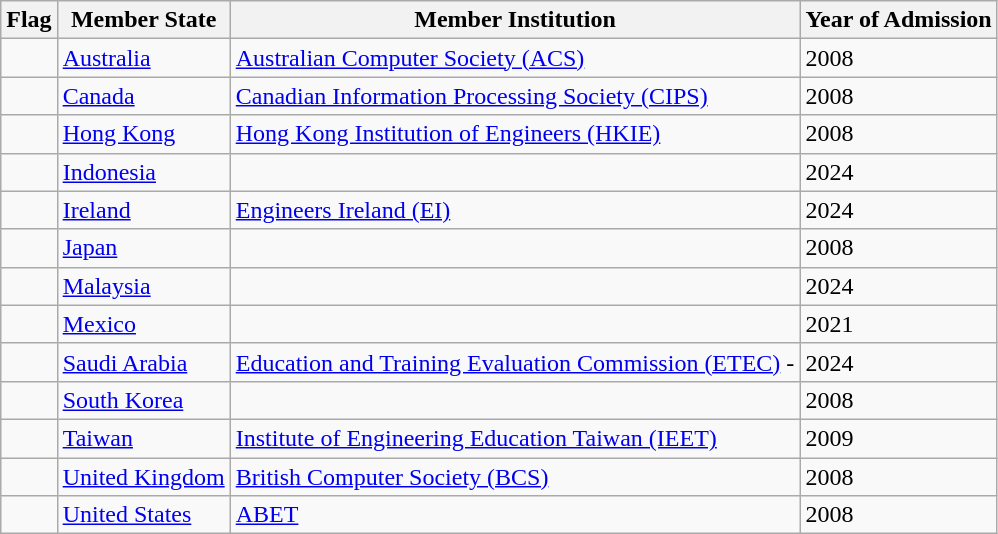<table class="wikitable sortable">
<tr>
<th class="unsortable">Flag</th>
<th>Member State</th>
<th>Member Institution</th>
<th>Year of Admission</th>
</tr>
<tr>
<td></td>
<td><a href='#'>Australia</a></td>
<td><a href='#'>Australian Computer Society (ACS)</a></td>
<td>2008</td>
</tr>
<tr>
<td></td>
<td><a href='#'>Canada</a></td>
<td><a href='#'>Canadian Information Processing Society (CIPS)</a></td>
<td>2008</td>
</tr>
<tr>
<td></td>
<td><a href='#'>Hong Kong</a></td>
<td><a href='#'>Hong Kong Institution of Engineers (HKIE)</a></td>
<td>2008</td>
</tr>
<tr>
<td></td>
<td><a href='#'>Indonesia</a></td>
<td></td>
<td>2024</td>
</tr>
<tr>
<td></td>
<td><a href='#'>Ireland</a></td>
<td><a href='#'>Engineers Ireland (EI)</a></td>
<td>2024</td>
</tr>
<tr>
<td></td>
<td><a href='#'>Japan</a></td>
<td></td>
<td>2008</td>
</tr>
<tr>
<td></td>
<td><a href='#'>Malaysia</a></td>
<td></td>
<td>2024</td>
</tr>
<tr>
<td></td>
<td><a href='#'>Mexico</a></td>
<td></td>
<td>2021</td>
</tr>
<tr>
<td></td>
<td><a href='#'>Saudi Arabia</a></td>
<td><a href='#'>Education and Training Evaluation Commission (ETEC)</a> - </td>
<td>2024</td>
</tr>
<tr>
<td></td>
<td><a href='#'>South Korea</a></td>
<td></td>
<td>2008</td>
</tr>
<tr>
<td></td>
<td><a href='#'>Taiwan</a></td>
<td><a href='#'>Institute of Engineering Education Taiwan (IEET)</a></td>
<td>2009</td>
</tr>
<tr>
<td></td>
<td><a href='#'>United Kingdom</a></td>
<td><a href='#'>British Computer Society (BCS)</a></td>
<td>2008</td>
</tr>
<tr>
<td></td>
<td><a href='#'>United States</a></td>
<td><a href='#'>ABET</a></td>
<td>2008</td>
</tr>
</table>
